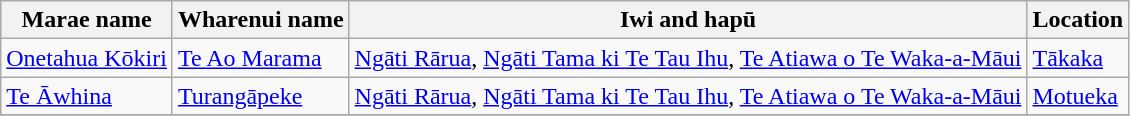<table class="wikitable sortable">
<tr>
<th>Marae name</th>
<th>Wharenui name</th>
<th>Iwi and hapū</th>
<th>Location</th>
</tr>
<tr>
<td><a href='#'>Onetahua Kōkiri</a></td>
<td><a href='#'>Te Ao Marama</a></td>
<td><a href='#'>Ngāti Rārua</a>, <a href='#'>Ngāti Tama ki Te Tau Ihu</a>, <a href='#'>Te Atiawa o Te Waka-a-Māui</a></td>
<td><a href='#'>Tākaka</a></td>
</tr>
<tr>
<td><a href='#'>Te Āwhina</a></td>
<td><a href='#'>Turangāpeke</a></td>
<td><a href='#'>Ngāti Rārua</a>, <a href='#'>Ngāti Tama ki Te Tau Ihu</a>, <a href='#'>Te Atiawa o Te Waka-a-Māui</a></td>
<td><a href='#'>Motueka</a></td>
</tr>
<tr>
</tr>
</table>
